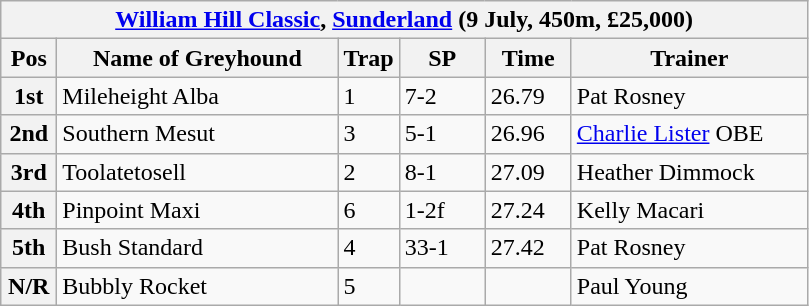<table class="wikitable">
<tr>
<th colspan="6"><a href='#'>William Hill Classic</a>, <a href='#'>Sunderland</a> (9 July, 450m, £25,000)</th>
</tr>
<tr>
<th width=30>Pos</th>
<th width=180>Name of Greyhound</th>
<th width=30>Trap</th>
<th width=50>SP</th>
<th width=50>Time</th>
<th width=150>Trainer</th>
</tr>
<tr>
<th>1st</th>
<td>Mileheight Alba</td>
<td>1</td>
<td>7-2</td>
<td>26.79</td>
<td>Pat Rosney</td>
</tr>
<tr>
<th>2nd</th>
<td>Southern Mesut</td>
<td>3</td>
<td>5-1</td>
<td>26.96</td>
<td><a href='#'>Charlie Lister</a> OBE</td>
</tr>
<tr>
<th>3rd</th>
<td>Toolatetosell</td>
<td>2</td>
<td>8-1</td>
<td>27.09</td>
<td>Heather Dimmock</td>
</tr>
<tr>
<th>4th</th>
<td>Pinpoint Maxi</td>
<td>6</td>
<td>1-2f</td>
<td>27.24</td>
<td>Kelly Macari</td>
</tr>
<tr>
<th>5th</th>
<td>Bush Standard</td>
<td>4</td>
<td>33-1</td>
<td>27.42</td>
<td>Pat Rosney</td>
</tr>
<tr>
<th>N/R</th>
<td>Bubbly Rocket</td>
<td>5</td>
<td></td>
<td></td>
<td>Paul Young</td>
</tr>
</table>
